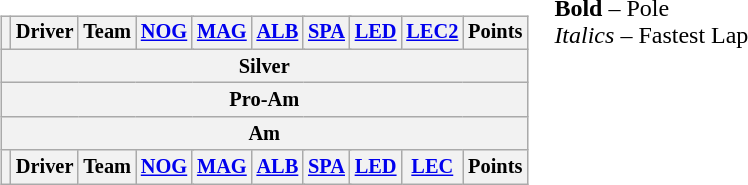<table>
<tr>
<td valign=top><br><table class="wikitable" style="font-size: 85%; text-align:center;">
<tr>
<th></th>
<th>Driver</th>
<th>Team</th>
<th colspan=2><a href='#'>NOG</a><br></th>
<th colspan=2><a href='#'>MAG</a><br></th>
<th colspan=2><a href='#'>ALB</a><br></th>
<th colspan=2><a href='#'>SPA</a><br></th>
<th colspan=2><a href='#'>LED</a><br></th>
<th colspan=2><a href='#'>LEC2</a><br></th>
<th>Points</th>
</tr>
<tr>
<th colspan=16>Silver</th>
</tr>
<tr>
<th colspan=16>Pro-Am</th>
</tr>
<tr>
<th colspan=16>Am</th>
</tr>
<tr>
<th></th>
<th>Driver</th>
<th>Team</th>
<th colspan=2><a href='#'>NOG</a><br></th>
<th colspan=2><a href='#'>MAG</a><br></th>
<th colspan=2><a href='#'>ALB</a><br></th>
<th colspan=2><a href='#'>SPA</a><br></th>
<th colspan=2><a href='#'>LED</a><br></th>
<th colspan=2><a href='#'>LEC</a><br></th>
<th>Points</th>
</tr>
</table>
</td>
<td valign=top><br>			
<span><strong>Bold</strong> – Pole<br>			
<em>Italics</em> – Fastest Lap</span></td>
</tr>
</table>
